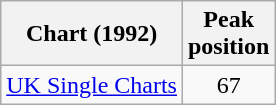<table class="wikitable">
<tr>
<th>Chart (1992)</th>
<th>Peak<br>position</th>
</tr>
<tr>
<td><a href='#'>UK Single Charts</a></td>
<td style="text-align:center;">67</td>
</tr>
</table>
